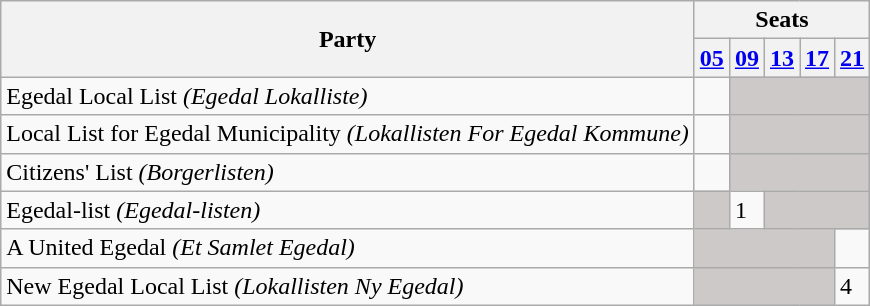<table class="wikitable">
<tr>
<th rowspan=2>Party</th>
<th colspan=11>Seats</th>
</tr>
<tr>
<th><a href='#'>05</a></th>
<th><a href='#'>09</a></th>
<th><a href='#'>13</a></th>
<th><a href='#'>17</a></th>
<th><a href='#'>21</a></th>
</tr>
<tr>
<td>Egedal Local List <em>(Egedal Lokalliste)</em></td>
<td></td>
<td style="background:#CDC9C9;" colspan=4></td>
</tr>
<tr>
<td>Local List for Egedal Municipality <em>(Lokallisten For Egedal Kommune)</em></td>
<td></td>
<td style="background:#CDC9C9;" colspan=4></td>
</tr>
<tr>
<td>Citizens' List <em>(Borgerlisten)</em></td>
<td></td>
<td style="background:#CDC9C9;" colspan=4></td>
</tr>
<tr>
<td>Egedal-list <em>(Egedal-listen)</em></td>
<td style="background:#CDC9C9;"></td>
<td>1</td>
<td style="background:#CDC9C9;" colspan=3></td>
</tr>
<tr>
<td>A United Egedal <em>(Et Samlet Egedal)</em></td>
<td style="background:#CDC9C9;" colspan=4></td>
<td></td>
</tr>
<tr>
<td>New Egedal Local List <em>(Lokallisten Ny Egedal)</em></td>
<td style="background:#CDC9C9;" colspan=4></td>
<td>4</td>
</tr>
</table>
